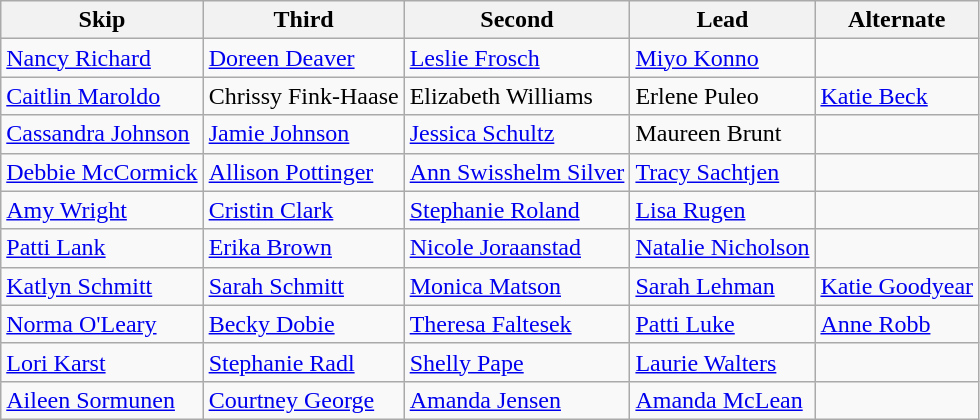<table class="wikitable">
<tr>
<th>Skip</th>
<th>Third</th>
<th>Second</th>
<th>Lead</th>
<th>Alternate</th>
</tr>
<tr>
<td><a href='#'>Nancy Richard</a></td>
<td><a href='#'>Doreen Deaver</a></td>
<td><a href='#'>Leslie Frosch</a></td>
<td><a href='#'>Miyo Konno</a></td>
<td></td>
</tr>
<tr>
<td><a href='#'>Caitlin Maroldo</a></td>
<td>Chrissy Fink-Haase</td>
<td>Elizabeth Williams</td>
<td>Erlene Puleo</td>
<td><a href='#'>Katie Beck</a></td>
</tr>
<tr>
<td><a href='#'>Cassandra Johnson</a></td>
<td><a href='#'>Jamie Johnson</a></td>
<td><a href='#'>Jessica Schultz</a></td>
<td>Maureen Brunt</td>
<td></td>
</tr>
<tr>
<td><a href='#'>Debbie McCormick</a></td>
<td><a href='#'>Allison Pottinger</a></td>
<td><a href='#'>Ann Swisshelm Silver</a></td>
<td><a href='#'>Tracy Sachtjen</a></td>
<td></td>
</tr>
<tr>
<td><a href='#'>Amy Wright</a></td>
<td><a href='#'>Cristin Clark</a></td>
<td><a href='#'>Stephanie Roland</a></td>
<td><a href='#'>Lisa Rugen</a></td>
<td></td>
</tr>
<tr>
<td><a href='#'>Patti Lank</a></td>
<td><a href='#'>Erika Brown</a></td>
<td><a href='#'>Nicole Joraanstad</a></td>
<td><a href='#'>Natalie Nicholson</a></td>
<td></td>
</tr>
<tr>
<td><a href='#'>Katlyn Schmitt</a></td>
<td><a href='#'>Sarah Schmitt</a></td>
<td><a href='#'>Monica Matson</a></td>
<td><a href='#'>Sarah Lehman</a></td>
<td><a href='#'>Katie Goodyear</a></td>
</tr>
<tr>
<td><a href='#'>Norma O'Leary</a></td>
<td><a href='#'>Becky Dobie</a></td>
<td><a href='#'>Theresa Faltesek</a></td>
<td><a href='#'>Patti Luke</a></td>
<td><a href='#'>Anne Robb</a></td>
</tr>
<tr>
<td><a href='#'>Lori Karst</a></td>
<td><a href='#'>Stephanie Radl</a></td>
<td><a href='#'>Shelly Pape</a></td>
<td><a href='#'>Laurie Walters</a></td>
<td></td>
</tr>
<tr>
<td><a href='#'>Aileen Sormunen</a></td>
<td><a href='#'>Courtney George</a></td>
<td><a href='#'>Amanda Jensen</a></td>
<td><a href='#'>Amanda McLean</a></td>
<td></td>
</tr>
</table>
